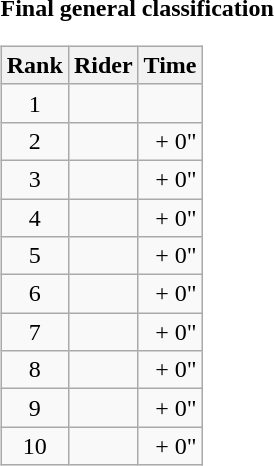<table>
<tr>
<td><strong>Final general classification</strong><br><table class="wikitable">
<tr>
<th scope="col">Rank</th>
<th scope="col">Rider</th>
<th scope="col">Time</th>
</tr>
<tr>
<td style="text-align:center;">1</td>
<td></td>
<td style="text-align:right;"></td>
</tr>
<tr>
<td style="text-align:center;">2</td>
<td></td>
<td style="text-align:right;">+ 0"</td>
</tr>
<tr>
<td style="text-align:center;">3</td>
<td></td>
<td style="text-align:right;">+ 0"</td>
</tr>
<tr>
<td style="text-align:center;">4</td>
<td></td>
<td style="text-align:right;">+ 0"</td>
</tr>
<tr>
<td style="text-align:center;">5</td>
<td></td>
<td style="text-align:right;">+ 0"</td>
</tr>
<tr>
<td style="text-align:center;">6</td>
<td></td>
<td style="text-align:right;">+ 0"</td>
</tr>
<tr>
<td style="text-align:center;">7</td>
<td></td>
<td style="text-align:right;">+ 0"</td>
</tr>
<tr>
<td style="text-align:center;">8</td>
<td></td>
<td style="text-align:right;">+ 0"</td>
</tr>
<tr>
<td style="text-align:center;">9</td>
<td></td>
<td style="text-align:right;">+ 0"</td>
</tr>
<tr>
<td style="text-align:center;">10</td>
<td></td>
<td style="text-align:right;">+ 0"</td>
</tr>
</table>
</td>
</tr>
</table>
